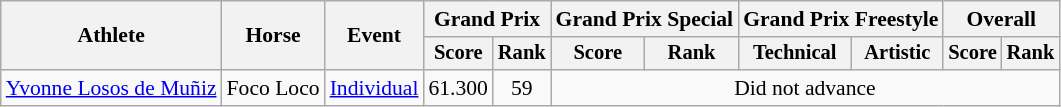<table class=wikitable style="font-size:90%">
<tr>
<th rowspan="2">Athlete</th>
<th rowspan="2">Horse</th>
<th rowspan="2">Event</th>
<th colspan="2">Grand Prix</th>
<th colspan="2">Grand Prix Special</th>
<th colspan="2">Grand Prix Freestyle</th>
<th colspan="2">Overall</th>
</tr>
<tr style="font-size:95%">
<th>Score</th>
<th>Rank</th>
<th>Score</th>
<th>Rank</th>
<th>Technical</th>
<th>Artistic</th>
<th>Score</th>
<th>Rank</th>
</tr>
<tr align=center>
<td align=left><a href='#'>Yvonne Losos de Muñiz</a></td>
<td align=left>Foco Loco</td>
<td align=left><a href='#'>Individual</a></td>
<td>61.300</td>
<td>59</td>
<td colspan=6>Did not advance</td>
</tr>
</table>
